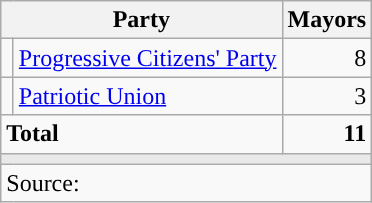<table class="wikitable" style="text-align:right">
<tr>
<th colspan="2">Party</th>
<th>Mayors</th>
</tr>
<tr>
<td width="1"></td>
<td align="left"><a href='#'>Progressive Citizens' Party</a></td>
<td>8</td>
</tr>
<tr>
<td width="1"></td>
<td align="left"><a href='#'>Patriotic Union</a></td>
<td>3</td>
</tr>
<tr>
<td colspan="2" align="left"><strong>Total</strong></td>
<td><strong>11</strong></td>
</tr>
<tr>
<td colspan="3" style="color:inherit;background:#E9E9E9"></td>
</tr>
<tr>
<td colspan="3" align="left">Source: </td>
</tr>
</table>
